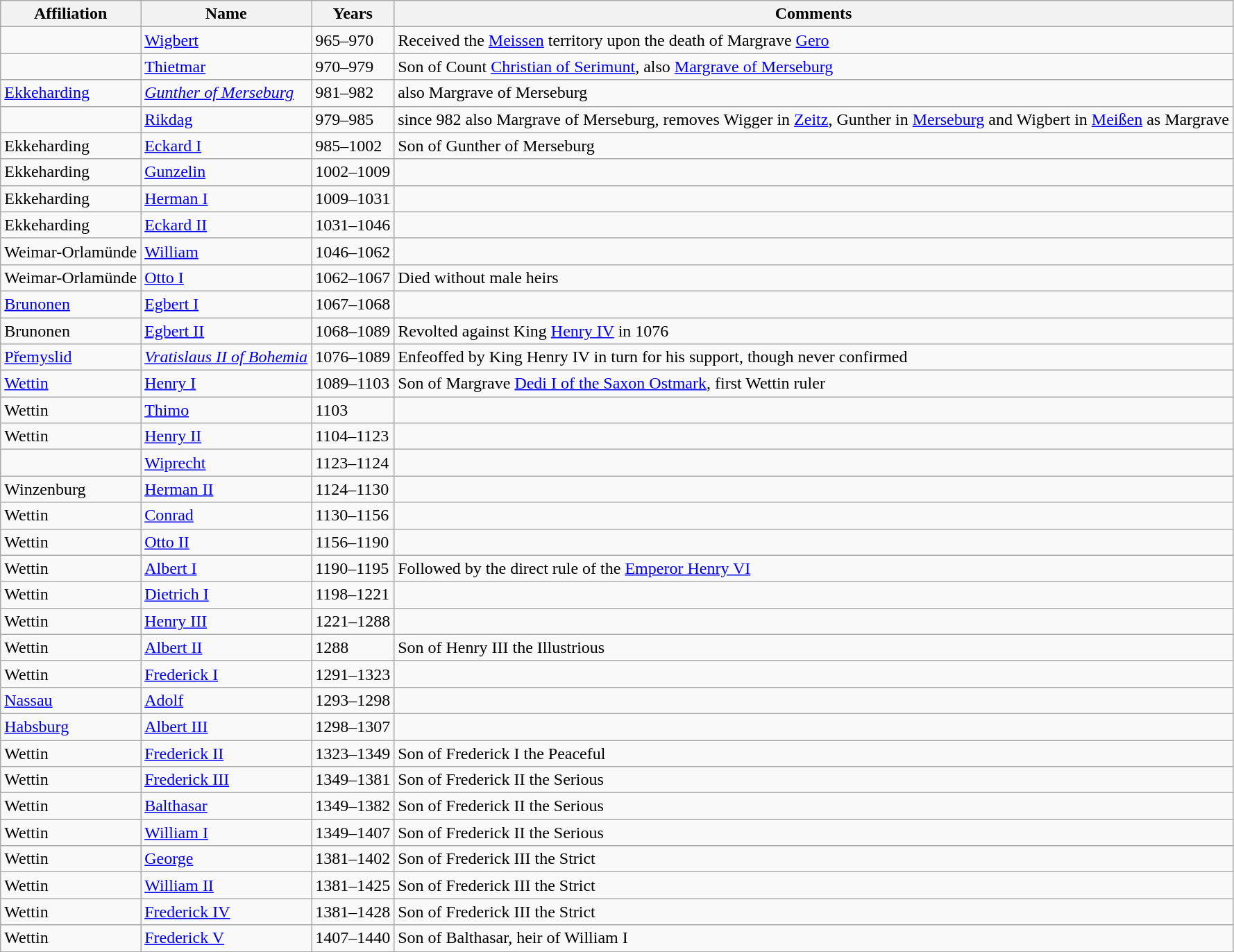<table class="wikitable">
<tr>
<th>Affiliation</th>
<th>Name</th>
<th>Years</th>
<th>Comments</th>
</tr>
<tr>
<td></td>
<td><a href='#'>Wigbert</a></td>
<td>965–970</td>
<td>Received the <a href='#'>Meissen</a> territory upon the death of Margrave <a href='#'>Gero</a></td>
</tr>
<tr>
<td></td>
<td><a href='#'>Thietmar</a></td>
<td>970–979</td>
<td>Son of Count <a href='#'>Christian of Serimunt</a>, also <a href='#'>Margrave of Merseburg</a></td>
</tr>
<tr>
<td><a href='#'>Ekkeharding</a></td>
<td><em><a href='#'>Gunther of Merseburg</a></em></td>
<td>981–982</td>
<td>also Margrave of Merseburg</td>
</tr>
<tr>
<td></td>
<td><a href='#'>Rikdag</a></td>
<td>979–985</td>
<td>since 982 also Margrave of Merseburg, removes Wigger in <a href='#'>Zeitz</a>, Gunther in <a href='#'>Merseburg</a> and Wigbert in <a href='#'>Meißen</a> as Margrave</td>
</tr>
<tr>
<td>Ekkeharding</td>
<td><a href='#'>Eckard I</a></td>
<td>985–1002</td>
<td>Son of Gunther of Merseburg</td>
</tr>
<tr>
<td>Ekkeharding</td>
<td><a href='#'>Gunzelin</a></td>
<td>1002–1009</td>
<td></td>
</tr>
<tr>
<td>Ekkeharding</td>
<td><a href='#'>Herman I</a></td>
<td>1009–1031</td>
<td></td>
</tr>
<tr>
<td>Ekkeharding</td>
<td><a href='#'>Eckard II</a></td>
<td>1031–1046</td>
<td></td>
</tr>
<tr>
<td>Weimar-Orlamünde</td>
<td><a href='#'>William</a></td>
<td>1046–1062</td>
<td></td>
</tr>
<tr>
<td>Weimar-Orlamünde</td>
<td><a href='#'>Otto I</a></td>
<td>1062–1067</td>
<td>Died without male heirs</td>
</tr>
<tr>
<td><a href='#'>Brunonen</a></td>
<td><a href='#'>Egbert I</a></td>
<td>1067–1068</td>
<td></td>
</tr>
<tr>
<td>Brunonen</td>
<td><a href='#'>Egbert II</a></td>
<td>1068–1089</td>
<td>Revolted against King <a href='#'>Henry IV</a> in 1076</td>
</tr>
<tr>
<td><a href='#'>Přemyslid</a></td>
<td><em><a href='#'>Vratislaus II of Bohemia</a></em></td>
<td>1076–1089</td>
<td>Enfeoffed by King Henry IV in turn for his support, though never confirmed</td>
</tr>
<tr>
<td><a href='#'>Wettin</a></td>
<td><a href='#'>Henry I</a></td>
<td>1089–1103</td>
<td>Son of Margrave <a href='#'>Dedi I of the Saxon Ostmark</a>, first Wettin ruler</td>
</tr>
<tr>
<td>Wettin</td>
<td><a href='#'>Thimo</a></td>
<td>1103</td>
<td></td>
</tr>
<tr>
<td>Wettin</td>
<td><a href='#'>Henry II</a></td>
<td>1104–1123</td>
<td></td>
</tr>
<tr>
<td></td>
<td><a href='#'>Wiprecht</a></td>
<td>1123–1124</td>
<td></td>
</tr>
<tr>
<td>Winzenburg</td>
<td><a href='#'>Herman II</a></td>
<td>1124–1130</td>
<td></td>
</tr>
<tr>
<td>Wettin</td>
<td><a href='#'>Conrad</a></td>
<td>1130–1156</td>
<td></td>
</tr>
<tr>
<td>Wettin</td>
<td><a href='#'>Otto II</a></td>
<td>1156–1190</td>
<td></td>
</tr>
<tr>
<td>Wettin</td>
<td><a href='#'>Albert I</a></td>
<td>1190–1195</td>
<td>Followed by the direct rule of the <a href='#'>Emperor Henry VI</a></td>
</tr>
<tr>
<td>Wettin</td>
<td><a href='#'>Dietrich I</a></td>
<td>1198–1221</td>
<td></td>
</tr>
<tr>
<td>Wettin</td>
<td><a href='#'>Henry III</a></td>
<td>1221–1288</td>
<td></td>
</tr>
<tr>
<td>Wettin</td>
<td><a href='#'>Albert II</a></td>
<td>1288</td>
<td>Son of Henry III the Illustrious</td>
</tr>
<tr>
<td>Wettin</td>
<td><a href='#'>Frederick I</a></td>
<td>1291–1323</td>
<td></td>
</tr>
<tr>
<td><a href='#'>Nassau</a></td>
<td><a href='#'>Adolf</a></td>
<td>1293–1298</td>
<td></td>
</tr>
<tr>
<td><a href='#'>Habsburg</a></td>
<td><a href='#'>Albert III</a></td>
<td>1298–1307</td>
<td></td>
</tr>
<tr>
<td>Wettin</td>
<td><a href='#'>Frederick II</a></td>
<td>1323–1349</td>
<td>Son of Frederick I the Peaceful</td>
</tr>
<tr>
<td>Wettin</td>
<td><a href='#'>Frederick III</a></td>
<td>1349–1381</td>
<td>Son of Frederick II the Serious</td>
</tr>
<tr>
<td>Wettin</td>
<td><a href='#'>Balthasar</a></td>
<td>1349–1382</td>
<td>Son of Frederick II the Serious</td>
</tr>
<tr>
<td>Wettin</td>
<td><a href='#'>William I</a></td>
<td>1349–1407</td>
<td>Son of Frederick II the Serious</td>
</tr>
<tr>
<td>Wettin</td>
<td><a href='#'>George</a></td>
<td>1381–1402</td>
<td>Son of Frederick III the Strict</td>
</tr>
<tr>
<td>Wettin</td>
<td><a href='#'>William II</a></td>
<td>1381–1425</td>
<td>Son of Frederick III the Strict</td>
</tr>
<tr>
<td>Wettin</td>
<td><a href='#'>Frederick IV</a></td>
<td>1381–1428</td>
<td>Son of Frederick III the Strict</td>
</tr>
<tr>
<td>Wettin</td>
<td><a href='#'>Frederick V</a></td>
<td>1407–1440</td>
<td>Son of Balthasar, heir of William I</td>
</tr>
</table>
